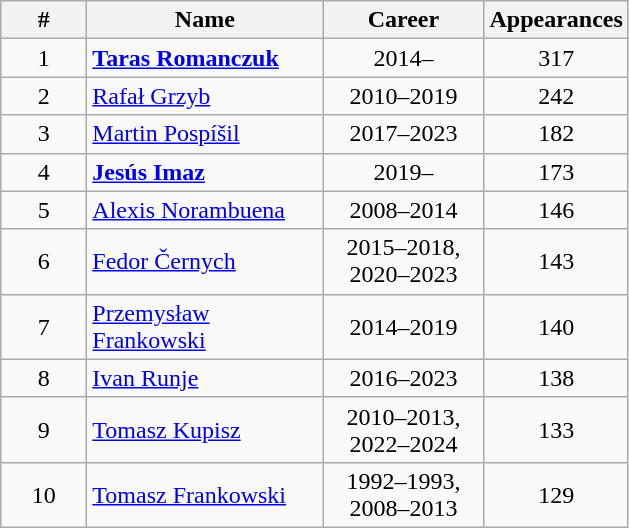<table class="wikitable" style="text-align: center;">
<tr>
<th width=50px>#</th>
<th width=150px>Name</th>
<th width=100px>Career</th>
<th width=50px>Appearances</th>
</tr>
<tr>
<td>1</td>
<td align="left"><strong><a href='#'>Taras Romanczuk</a></strong></td>
<td>2014–</td>
<td>317</td>
</tr>
<tr>
<td>2</td>
<td align="left"><a href='#'>Rafał Grzyb</a></td>
<td>2010–2019</td>
<td>242</td>
</tr>
<tr>
<td>3</td>
<td align="left"><a href='#'>Martin Pospíšil</a></td>
<td>2017–2023</td>
<td>182</td>
</tr>
<tr>
<td>4</td>
<td align="left"><strong><a href='#'>Jesús Imaz</a></strong></td>
<td>2019–</td>
<td>173</td>
</tr>
<tr>
<td>5</td>
<td align="left"><a href='#'>Alexis Norambuena</a></td>
<td>2008–2014</td>
<td>146</td>
</tr>
<tr>
<td>6</td>
<td align="left"><a href='#'>Fedor Černych</a></td>
<td>2015–2018, 2020–2023</td>
<td>143</td>
</tr>
<tr>
<td>7</td>
<td align="left"><a href='#'>Przemysław Frankowski</a></td>
<td>2014–2019</td>
<td>140</td>
</tr>
<tr>
<td>8</td>
<td align="left"><a href='#'>Ivan Runje</a></td>
<td>2016–2023</td>
<td>138</td>
</tr>
<tr>
<td>9</td>
<td align="left"><a href='#'>Tomasz Kupisz</a></td>
<td>2010–2013, 2022–2024</td>
<td>133</td>
</tr>
<tr>
<td>10</td>
<td align="left"><a href='#'>Tomasz Frankowski</a></td>
<td>1992–1993, 2008–2013</td>
<td>129</td>
</tr>
</table>
